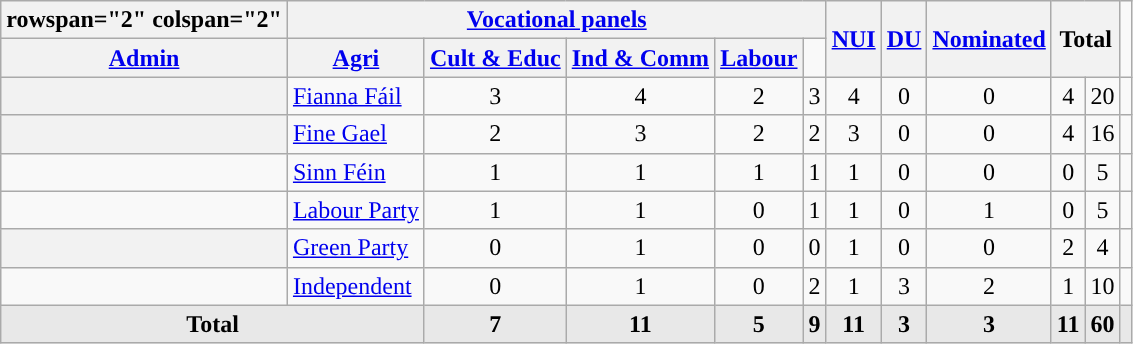<table class="wikitable">
<tr>
<th>rowspan="2" colspan="2" </th>
<th scope="col" colspan="5"><a href='#'>Vocational panels</a></th>
<th rowspan="2"><a href='#'>NUI</a></th>
<th rowspan="2"><a href='#'>DU</a></th>
<th rowspan="2"><a href='#'>Nominated</a></th>
<th rowspan="2" colspan="2">Total</th>
</tr>
<tr>
<th scope="col"><a href='#'>Admin</a></th>
<th scope="col"><a href='#'>Agri</a></th>
<th scope="col"><a href='#'>Cult & Educ</a></th>
<th scope="col"><a href='#'>Ind & Comm</a></th>
<th scope="col"><a href='#'>Labour</a></th>
</tr>
<tr style="text-align:center">
<th style="background-color: "></th>
<td align="left"><a href='#'>Fianna Fáil</a></td>
<td>3</td>
<td>4</td>
<td>2</td>
<td>3</td>
<td>4</td>
<td>0</td>
<td>0</td>
<td>4</td>
<td>20</td>
<td style="background-color: "></td>
</tr>
<tr style="text-align:center">
<th style="background-color: "></th>
<td align="left"><a href='#'>Fine Gael</a></td>
<td>2</td>
<td>3</td>
<td>2</td>
<td>2</td>
<td>3</td>
<td>0</td>
<td>0</td>
<td>4</td>
<td>16</td>
<td style="background-color: "></td>
</tr>
<tr style="text-align:center">
<td style="background-color: "></td>
<td align="left"><a href='#'>Sinn Féin</a></td>
<td>1</td>
<td>1</td>
<td>1</td>
<td>1</td>
<td>1</td>
<td>0</td>
<td>0</td>
<td>0</td>
<td>5</td>
<td style="background-color: "></td>
</tr>
<tr style="text-align:center">
<td style="background-color: "></td>
<td align="left"><a href='#'>Labour Party</a></td>
<td>1</td>
<td>1</td>
<td>0</td>
<td>1</td>
<td>1</td>
<td>0</td>
<td>1</td>
<td>0</td>
<td>5</td>
<td style="background-color: "></td>
</tr>
<tr style="text-align:center">
<th style="background-color: "></th>
<td align="left"><a href='#'>Green Party</a></td>
<td>0</td>
<td>1</td>
<td>0</td>
<td>0</td>
<td>1</td>
<td>0</td>
<td>0</td>
<td>2</td>
<td>4</td>
<td style="background-color: "></td>
</tr>
<tr style="text-align:center">
<td style="background-color: "></td>
<td align="left"><a href='#'>Independent</a></td>
<td>0</td>
<td>1</td>
<td>0</td>
<td>2</td>
<td>1</td>
<td>3</td>
<td>2</td>
<td>1</td>
<td>10</td>
<td style="background-color: "></td>
</tr>
<tr style="font-weight:bold; background:rgb(232,232,232); text-align:center">
<td colspan="2">Total</td>
<td>7</td>
<td>11</td>
<td>5</td>
<td>9</td>
<td>11</td>
<td>3</td>
<td>3</td>
<td>11</td>
<td>60</td>
<td></td>
</tr>
</table>
